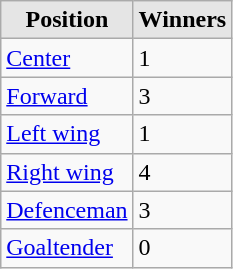<table class="wikitable">
<tr>
<th style="background:#e5e5e5;">Position</th>
<th style="background:#e5e5e5;">Winners</th>
</tr>
<tr>
<td><a href='#'>Center</a></td>
<td>1</td>
</tr>
<tr>
<td><a href='#'>Forward</a></td>
<td>3</td>
</tr>
<tr>
<td><a href='#'>Left wing</a></td>
<td>1</td>
</tr>
<tr>
<td><a href='#'>Right wing</a></td>
<td>4</td>
</tr>
<tr>
<td><a href='#'>Defenceman</a></td>
<td>3</td>
</tr>
<tr>
<td><a href='#'>Goaltender</a></td>
<td>0</td>
</tr>
</table>
